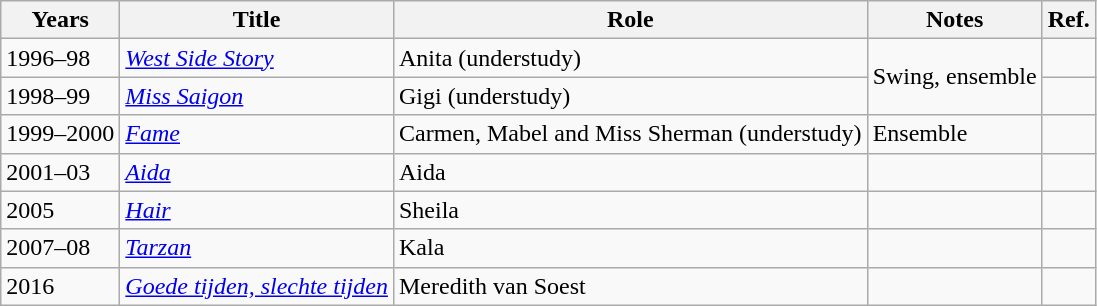<table class="wikitable">
<tr>
<th>Years</th>
<th>Title</th>
<th>Role</th>
<th>Notes</th>
<th>Ref.</th>
</tr>
<tr>
<td>1996–98</td>
<td><em><a href='#'>West Side Story</a></em></td>
<td>Anita (understudy)</td>
<td rowspan="2">Swing, ensemble</td>
<td></td>
</tr>
<tr>
<td>1998–99</td>
<td><em><a href='#'>Miss Saigon</a></em></td>
<td>Gigi (understudy)</td>
<td></td>
</tr>
<tr>
<td>1999–2000</td>
<td><em><a href='#'>Fame</a></em></td>
<td>Carmen, Mabel and Miss Sherman (understudy)</td>
<td>Ensemble</td>
<td></td>
</tr>
<tr>
<td>2001–03</td>
<td><em><a href='#'>Aida</a></em></td>
<td>Aida</td>
<td></td>
<td></td>
</tr>
<tr>
<td>2005</td>
<td><em><a href='#'>Hair</a></em></td>
<td>Sheila</td>
<td></td>
<td></td>
</tr>
<tr>
<td>2007–08</td>
<td><em><a href='#'>Tarzan</a></em></td>
<td>Kala</td>
<td></td>
<td></td>
</tr>
<tr>
<td>2016</td>
<td><em><a href='#'>Goede tijden, slechte tijden</a></em></td>
<td>Meredith van Soest</td>
<td></td>
<td></td>
</tr>
</table>
